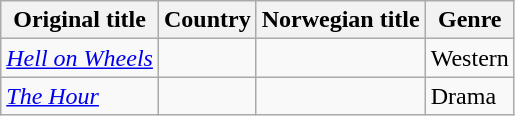<table class="wikitable">
<tr>
<th>Original title</th>
<th>Country</th>
<th>Norwegian title</th>
<th>Genre</th>
</tr>
<tr>
<td><em><a href='#'>Hell on Wheels</a></em></td>
<td></td>
<td></td>
<td>Western</td>
</tr>
<tr>
<td><em><a href='#'>The Hour</a></em></td>
<td></td>
<td></td>
<td>Drama</td>
</tr>
</table>
